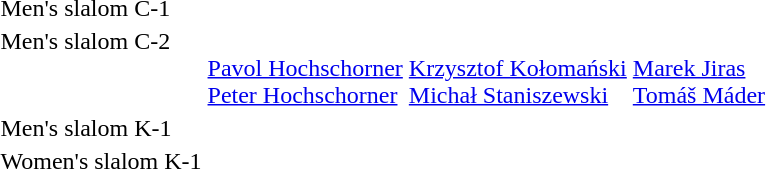<table>
<tr>
<td>Men's slalom C-1<br></td>
<td></td>
<td></td>
<td></td>
</tr>
<tr valign="top">
<td>Men's slalom C-2<br></td>
<td valign="top"><br><a href='#'>Pavol Hochschorner</a><br><a href='#'>Peter Hochschorner</a></td>
<td valign="top"><br><a href='#'>Krzysztof Kołomański</a><br><a href='#'>Michał Staniszewski</a></td>
<td valign="top"><br><a href='#'>Marek Jiras</a><br><a href='#'>Tomáš Máder</a></td>
</tr>
<tr>
<td>Men's slalom K-1<br></td>
<td></td>
<td></td>
<td></td>
</tr>
<tr>
<td>Women's slalom K-1<br></td>
<td></td>
<td></td>
<td></td>
</tr>
</table>
